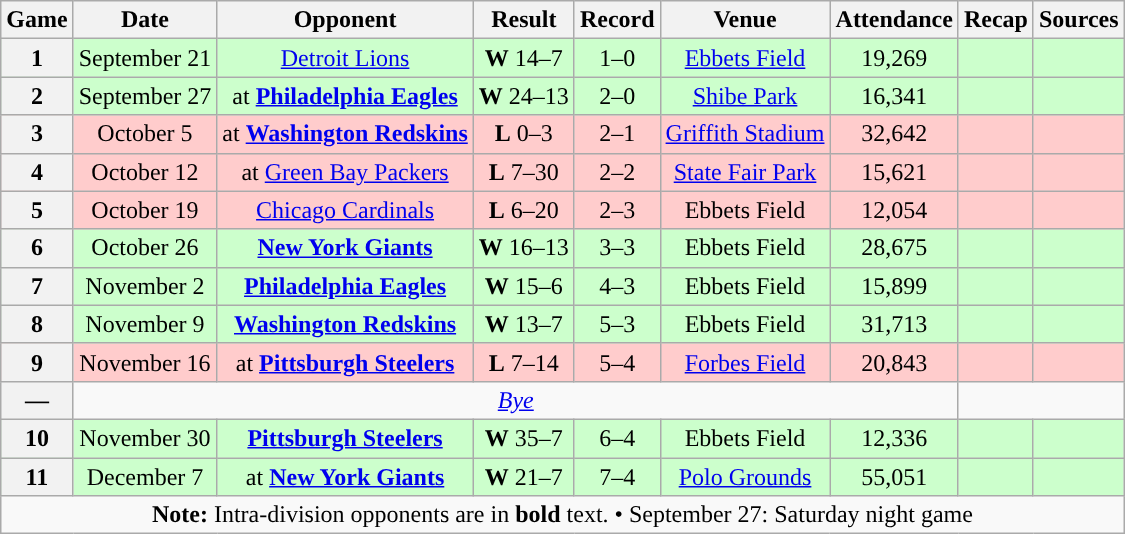<table class="wikitable" style="text-align:center">
<tr>
<th>Game</th>
<th>Date</th>
<th>Opponent</th>
<th>Result</th>
<th>Record</th>
<th>Venue</th>
<th>Attendance</th>
<th>Recap</th>
<th>Sources</th>
</tr>
<tr style="background:#cfc">
<th>1</th>
<td>September 21</td>
<td><a href='#'>Detroit Lions</a></td>
<td><strong>W</strong> 14–7</td>
<td>1–0</td>
<td><a href='#'>Ebbets Field</a></td>
<td>19,269</td>
<td></td>
<td></td>
</tr>
<tr style="background:#cfc">
<th>2</th>
<td>September 27</td>
<td>at <strong><a href='#'>Philadelphia Eagles</a></strong></td>
<td><strong>W</strong> 24–13</td>
<td>2–0</td>
<td><a href='#'>Shibe Park</a></td>
<td>16,341</td>
<td></td>
<td></td>
</tr>
<tr style="background:#fcc">
<th>3</th>
<td>October 5</td>
<td>at <strong><a href='#'>Washington Redskins</a></strong></td>
<td><strong>L</strong> 0–3</td>
<td>2–1</td>
<td><a href='#'>Griffith Stadium</a></td>
<td>32,642</td>
<td></td>
<td></td>
</tr>
<tr style="background:#fcc">
<th>4</th>
<td>October 12</td>
<td>at <a href='#'>Green Bay Packers</a></td>
<td><strong>L</strong> 7–30</td>
<td>2–2</td>
<td><a href='#'>State Fair Park</a></td>
<td>15,621</td>
<td></td>
<td></td>
</tr>
<tr style="background:#fcc">
<th>5</th>
<td>October 19</td>
<td><a href='#'>Chicago Cardinals</a></td>
<td><strong>L</strong> 6–20</td>
<td>2–3</td>
<td>Ebbets Field</td>
<td>12,054</td>
<td></td>
<td></td>
</tr>
<tr style="background:#cfc">
<th>6</th>
<td>October 26</td>
<td><strong><a href='#'>New York Giants</a></strong></td>
<td><strong>W</strong> 16–13</td>
<td>3–3</td>
<td>Ebbets Field</td>
<td>28,675</td>
<td></td>
<td></td>
</tr>
<tr style="background:#cfc">
<th>7</th>
<td>November 2</td>
<td><strong><a href='#'>Philadelphia Eagles</a></strong></td>
<td><strong>W</strong> 15–6</td>
<td>4–3</td>
<td>Ebbets Field</td>
<td>15,899</td>
<td></td>
<td></td>
</tr>
<tr style="background:#cfc">
<th>8</th>
<td>November 9</td>
<td><strong><a href='#'>Washington Redskins</a></strong></td>
<td><strong>W</strong> 13–7</td>
<td>5–3</td>
<td>Ebbets Field</td>
<td>31,713</td>
<td></td>
<td></td>
</tr>
<tr style="background:#fcc">
<th>9</th>
<td>November 16</td>
<td>at <strong><a href='#'>Pittsburgh Steelers</a></strong></td>
<td><strong>L</strong> 7–14</td>
<td>5–4</td>
<td><a href='#'>Forbes Field</a></td>
<td>20,843</td>
<td></td>
<td></td>
</tr>
<tr>
<th>—</th>
<td colspan="6"><em><a href='#'>Bye</a></em></td>
</tr>
<tr style="background:#cfc">
<th>10</th>
<td>November 30</td>
<td><strong><a href='#'>Pittsburgh Steelers</a></strong></td>
<td><strong>W</strong> 35–7</td>
<td>6–4</td>
<td>Ebbets Field</td>
<td>12,336</td>
<td></td>
<td></td>
</tr>
<tr style="background:#cfc">
<th>11</th>
<td>December 7</td>
<td>at <strong><a href='#'>New York Giants</a></strong></td>
<td><strong>W</strong> 21–7</td>
<td>7–4</td>
<td><a href='#'>Polo Grounds</a></td>
<td>55,051</td>
<td></td>
<td></td>
</tr>
<tr>
<td colspan="10"><strong>Note:</strong> Intra-division opponents are in <strong>bold</strong> text. •  September 27: Saturday night game</td>
</tr>
</table>
